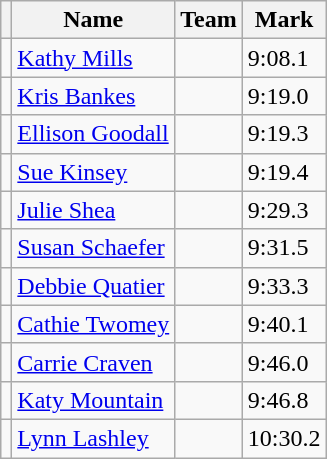<table class=wikitable>
<tr>
<th></th>
<th>Name</th>
<th>Team</th>
<th>Mark</th>
</tr>
<tr>
<td></td>
<td><a href='#'>Kathy Mills</a></td>
<td></td>
<td>9:08.1</td>
</tr>
<tr>
<td></td>
<td><a href='#'>Kris Bankes</a></td>
<td></td>
<td>9:19.0</td>
</tr>
<tr>
<td></td>
<td><a href='#'>Ellison Goodall</a></td>
<td></td>
<td>9:19.3</td>
</tr>
<tr>
<td></td>
<td><a href='#'>Sue Kinsey</a></td>
<td></td>
<td>9:19.4</td>
</tr>
<tr>
<td></td>
<td><a href='#'>Julie Shea</a></td>
<td></td>
<td>9:29.3</td>
</tr>
<tr>
<td></td>
<td><a href='#'>Susan Schaefer</a></td>
<td></td>
<td>9:31.5</td>
</tr>
<tr>
<td></td>
<td><a href='#'>Debbie Quatier</a></td>
<td></td>
<td>9:33.3</td>
</tr>
<tr>
<td></td>
<td><a href='#'>Cathie Twomey</a></td>
<td></td>
<td>9:40.1</td>
</tr>
<tr>
<td></td>
<td><a href='#'>Carrie Craven</a></td>
<td></td>
<td>9:46.0</td>
</tr>
<tr>
<td></td>
<td><a href='#'>Katy Mountain</a></td>
<td></td>
<td>9:46.8</td>
</tr>
<tr>
<td></td>
<td><a href='#'>Lynn Lashley</a></td>
<td></td>
<td>10:30.2</td>
</tr>
</table>
